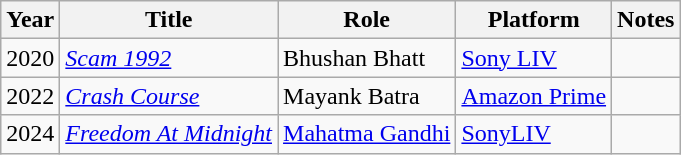<table class="wikitable">
<tr>
<th>Year</th>
<th>Title</th>
<th>Role</th>
<th>Platform</th>
<th>Notes</th>
</tr>
<tr>
<td>2020</td>
<td><em><a href='#'>Scam 1992</a></em></td>
<td>Bhushan Bhatt</td>
<td><a href='#'>Sony LIV</a></td>
<td></td>
</tr>
<tr>
<td>2022</td>
<td><em><a href='#'>Crash Course</a></em></td>
<td>Mayank Batra</td>
<td><a href='#'>Amazon Prime</a></td>
<td></td>
</tr>
<tr>
<td>2024</td>
<td><em><a href='#'>Freedom At Midnight</a></em></td>
<td><a href='#'>Mahatma Gandhi</a></td>
<td><a href='#'>SonyLIV</a></td>
<td></td>
</tr>
</table>
